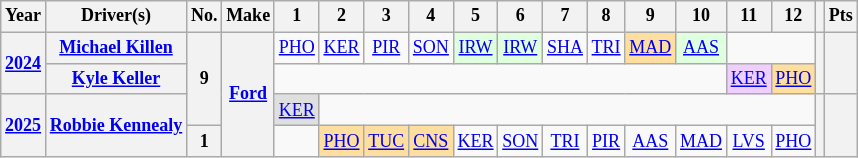<table class="wikitable" style="text-align:center; font-size:75%">
<tr>
<th>Year</th>
<th>Driver(s)</th>
<th>No.</th>
<th>Make</th>
<th>1</th>
<th>2</th>
<th>3</th>
<th>4</th>
<th>5</th>
<th>6</th>
<th>7</th>
<th>8</th>
<th>9</th>
<th>10</th>
<th>11</th>
<th>12</th>
<th></th>
<th>Pts</th>
</tr>
<tr>
<th rowspan="2"><a href='#'>2024</a></th>
<th><a href='#'>Michael Killen</a></th>
<th rowspan="3">9</th>
<th rowspan="4"><a href='#'>Ford</a></th>
<td><a href='#'>PHO</a></td>
<td><a href='#'>KER</a></td>
<td><a href='#'>PIR</a></td>
<td><a href='#'>SON</a></td>
<td style="background:#DFFFDF;"><a href='#'>IRW</a><br></td>
<td style="background:#DFFFDF;"><a href='#'>IRW</a><br></td>
<td><a href='#'>SHA</a></td>
<td><a href='#'>TRI</a></td>
<td style="background:#FFDF9F;"><a href='#'>MAD</a><br></td>
<td style="background:#DFFFDF;"><a href='#'>AAS</a><br></td>
<td colspan="2"></td>
<th rowspan="2"></th>
<th rowspan="2"></th>
</tr>
<tr>
<th><a href='#'>Kyle Keller</a></th>
<td colspan="10"></td>
<td style="background:#EFCFFF;"><a href='#'>KER</a><br></td>
<td style="background:#FFDF9F;"><a href='#'>PHO</a><br></td>
</tr>
<tr>
<th rowspan="2"><a href='#'>2025</a></th>
<th rowspan="2"><a href='#'>Robbie Kennealy</a></th>
<td style="background:#DFDFDF;"><a href='#'>KER</a><br></td>
<td colspan="11"></td>
<th rowspan="2"></th>
<th rowspan="2"></th>
</tr>
<tr>
<th>1</th>
<td></td>
<td style="background:#FFDF9F;"><a href='#'>PHO</a><br></td>
<td style="background:#FFDF9F;"><a href='#'>TUC</a><br></td>
<td style="background:#FFDF9F;"><a href='#'>CNS</a><br></td>
<td><a href='#'>KER</a></td>
<td><a href='#'>SON</a></td>
<td><a href='#'>TRI</a></td>
<td><a href='#'>PIR</a></td>
<td><a href='#'>AAS</a></td>
<td><a href='#'>MAD</a></td>
<td><a href='#'>LVS</a></td>
<td><a href='#'>PHO</a></td>
</tr>
</table>
